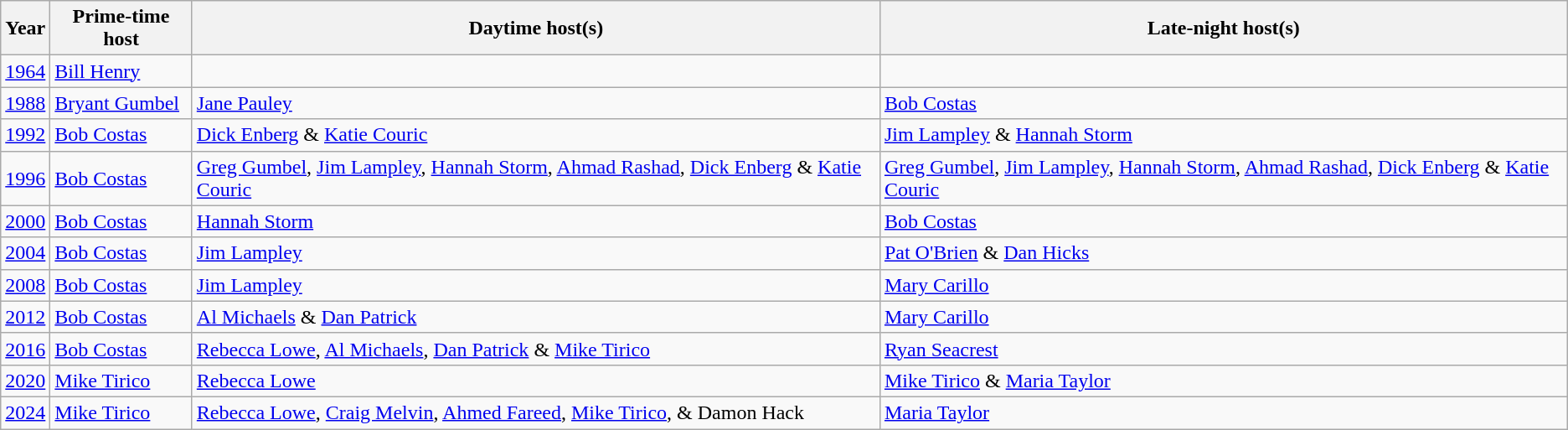<table class="wikitable">
<tr>
<th>Year</th>
<th>Prime-time host</th>
<th>Daytime host(s)</th>
<th>Late-night host(s)</th>
</tr>
<tr>
<td><a href='#'>1964</a></td>
<td><a href='#'>Bill Henry</a></td>
<td></td>
<td></td>
</tr>
<tr>
<td><a href='#'>1988</a></td>
<td><a href='#'>Bryant Gumbel</a></td>
<td><a href='#'>Jane Pauley</a></td>
<td><a href='#'>Bob Costas</a></td>
</tr>
<tr>
<td><a href='#'>1992</a></td>
<td><a href='#'>Bob Costas</a></td>
<td><a href='#'>Dick Enberg</a> & <a href='#'>Katie Couric</a></td>
<td><a href='#'>Jim Lampley</a> & <a href='#'>Hannah Storm</a></td>
</tr>
<tr>
<td><a href='#'>1996</a></td>
<td><a href='#'>Bob Costas</a></td>
<td><a href='#'>Greg Gumbel</a>, <a href='#'>Jim Lampley</a>, <a href='#'>Hannah Storm</a>, <a href='#'>Ahmad Rashad</a>, <a href='#'>Dick Enberg</a> & <a href='#'>Katie Couric</a></td>
<td><a href='#'>Greg Gumbel</a>, <a href='#'>Jim Lampley</a>, <a href='#'>Hannah Storm</a>, <a href='#'>Ahmad Rashad</a>, <a href='#'>Dick Enberg</a> & <a href='#'>Katie Couric</a></td>
</tr>
<tr>
<td><a href='#'>2000</a></td>
<td><a href='#'>Bob Costas</a></td>
<td><a href='#'>Hannah Storm</a></td>
<td><a href='#'>Bob Costas</a></td>
</tr>
<tr>
<td><a href='#'>2004</a></td>
<td><a href='#'>Bob Costas</a></td>
<td><a href='#'>Jim Lampley</a></td>
<td><a href='#'>Pat O'Brien</a> & <a href='#'>Dan Hicks</a></td>
</tr>
<tr>
<td><a href='#'>2008</a></td>
<td><a href='#'>Bob Costas</a></td>
<td><a href='#'>Jim Lampley</a></td>
<td><a href='#'>Mary Carillo</a></td>
</tr>
<tr>
<td><a href='#'>2012</a></td>
<td><a href='#'>Bob Costas</a></td>
<td><a href='#'>Al Michaels</a> & <a href='#'>Dan Patrick</a></td>
<td><a href='#'>Mary Carillo</a></td>
</tr>
<tr>
<td><a href='#'>2016</a></td>
<td><a href='#'>Bob Costas</a></td>
<td><a href='#'>Rebecca Lowe</a>, <a href='#'>Al Michaels</a>, <a href='#'>Dan Patrick</a> & <a href='#'>Mike Tirico</a></td>
<td><a href='#'>Ryan Seacrest</a></td>
</tr>
<tr>
<td><a href='#'>2020</a></td>
<td><a href='#'>Mike Tirico</a></td>
<td><a href='#'>Rebecca Lowe</a></td>
<td><a href='#'>Mike Tirico</a> & <a href='#'>Maria Taylor</a></td>
</tr>
<tr>
<td><a href='#'>2024</a></td>
<td><a href='#'>Mike Tirico</a></td>
<td><a href='#'>Rebecca Lowe</a>, <a href='#'>Craig Melvin</a>, <a href='#'>Ahmed Fareed</a>, <a href='#'>Mike Tirico</a>, & Damon Hack</td>
<td><a href='#'>Maria Taylor</a></td>
</tr>
</table>
